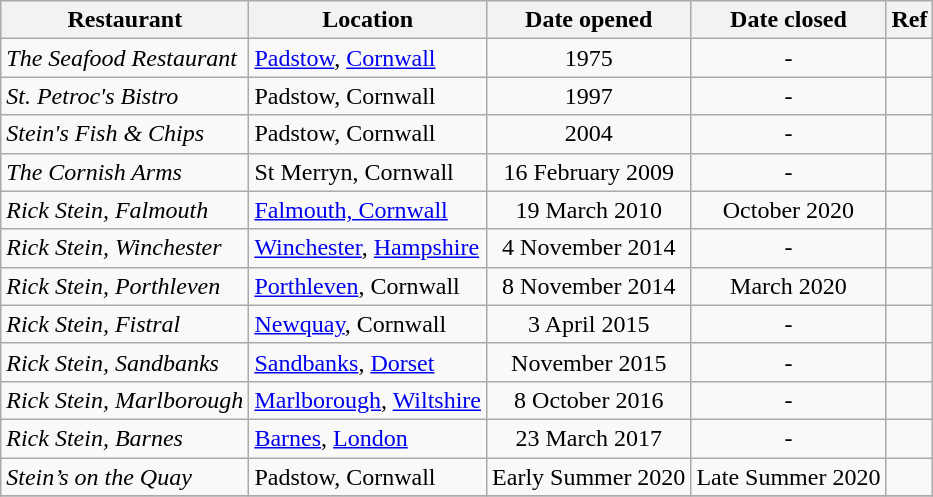<table class="wikitable">
<tr>
<th>Restaurant</th>
<th>Location</th>
<th>Date opened</th>
<th>Date closed</th>
<th>Ref</th>
</tr>
<tr>
<td><em>The Seafood Restaurant</em></td>
<td><a href='#'>Padstow</a>, <a href='#'>Cornwall</a></td>
<td style="text-align: center;">1975</td>
<td style="text-align: center;">-</td>
<td></td>
</tr>
<tr>
<td><em>St. Petroc's Bistro</em></td>
<td>Padstow, Cornwall</td>
<td style="text-align: center;">1997</td>
<td style="text-align: center;">-</td>
<td></td>
</tr>
<tr>
<td><em>Stein's Fish & Chips</em></td>
<td>Padstow, Cornwall</td>
<td style="text-align: center;">2004</td>
<td style="text-align: center;">-</td>
<td></td>
</tr>
<tr>
<td><em>The Cornish Arms</em></td>
<td>St Merryn, Cornwall</td>
<td style="text-align: center;">16 February 2009</td>
<td style="text-align: center;">-</td>
<td></td>
</tr>
<tr>
<td><em>Rick Stein, Falmouth</em></td>
<td><a href='#'>Falmouth, Cornwall</a></td>
<td style="text-align: center;">19 March 2010</td>
<td style="text-align: center;">October 2020</td>
<td></td>
</tr>
<tr>
<td><em>Rick Stein, Winchester</em></td>
<td><a href='#'>Winchester</a>, <a href='#'>Hampshire</a></td>
<td style="text-align: center;">4 November 2014</td>
<td style="text-align: center;">-</td>
<td></td>
</tr>
<tr>
<td><em>Rick Stein, Porthleven</em></td>
<td><a href='#'>Porthleven</a>, Cornwall</td>
<td style="text-align: center;">8 November 2014</td>
<td style="text-align: center;">March 2020</td>
<td></td>
</tr>
<tr>
<td><em>Rick Stein, Fistral</em></td>
<td><a href='#'>Newquay</a>, Cornwall</td>
<td style="text-align: center;">3 April 2015</td>
<td style="text-align: center;">-</td>
<td></td>
</tr>
<tr>
<td><em>Rick Stein, Sandbanks</em></td>
<td><a href='#'>Sandbanks</a>, <a href='#'>Dorset</a></td>
<td style="text-align: center;">November 2015</td>
<td style="text-align: center;">-</td>
<td></td>
</tr>
<tr>
<td><em>Rick Stein, Marlborough</em></td>
<td><a href='#'>Marlborough</a>, <a href='#'>Wiltshire</a></td>
<td style="text-align: center;">8 October 2016</td>
<td style="text-align: center;">-</td>
<td></td>
</tr>
<tr>
<td><em>Rick Stein, Barnes</em></td>
<td><a href='#'>Barnes</a>, <a href='#'>London</a></td>
<td style="text-align: center;">23 March 2017</td>
<td style="text-align: center;">-</td>
<td></td>
</tr>
<tr>
<td><em>Stein’s on the Quay</em></td>
<td>Padstow, Cornwall</td>
<td style="text-align: center;">Early Summer 2020</td>
<td style="text-align: center;">Late Summer 2020</td>
<td></td>
</tr>
<tr>
</tr>
</table>
